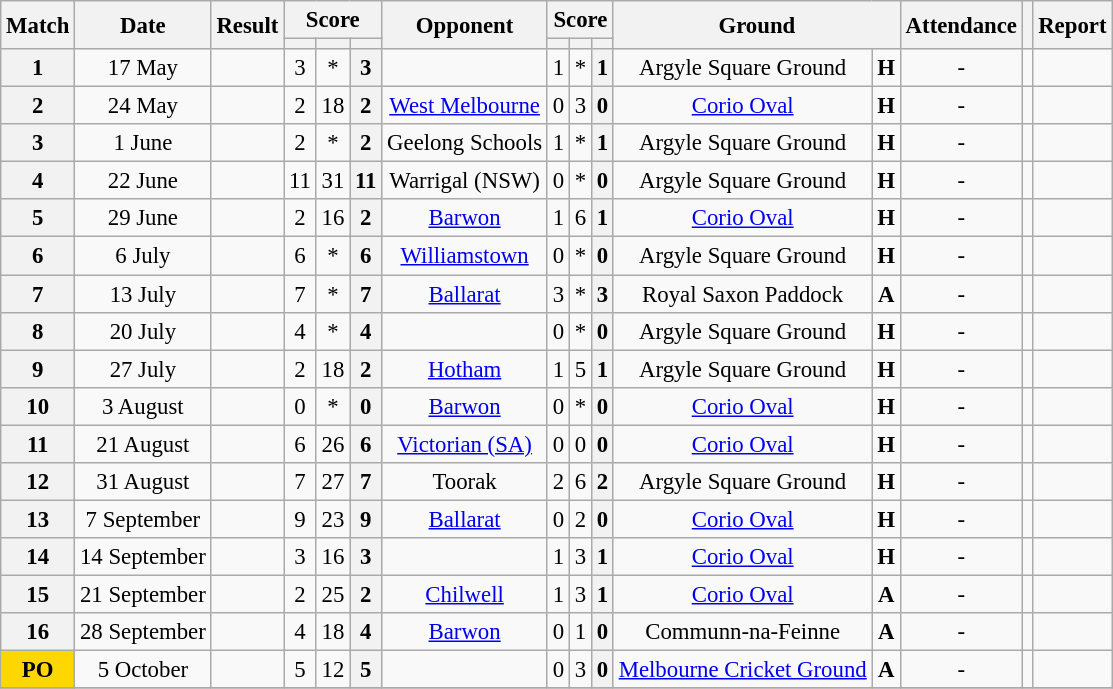<table class="wikitable plainrowheaders" style="font-size:95%; text-align:center;">
<tr>
<th scope="col" rowspan="2">Match</th>
<th scope="col" rowspan="2">Date</th>
<th scope="col" rowspan="2">Result</th>
<th scope="col" colspan="3">Score</th>
<th scope="col" rowspan="2">Opponent</th>
<th scope="col" colspan="3">Score</th>
<th scope="col" rowspan="2" colspan="2">Ground</th>
<th scope="col" rowspan="2">Attendance</th>
<th scope="col" rowspan="2"></th>
<th scope="col" rowspan="2">Report</th>
</tr>
<tr>
<th scope="col"></th>
<th scope="col"></th>
<th scope="col"></th>
<th scope="col"></th>
<th scope="col"></th>
<th scope="col"></th>
</tr>
<tr>
<th scope="row" style="text-align:center;">1</th>
<td>17 May</td>
<td></td>
<td>3</td>
<td>*</td>
<th>3</th>
<td></td>
<td>1</td>
<td>*</td>
<th>1</th>
<td>Argyle Square Ground</td>
<td><strong>H</strong></td>
<td>-</td>
<td></td>
<td></td>
</tr>
<tr>
<th scope="row" style="text-align:center;">2</th>
<td>24 May</td>
<td></td>
<td>2</td>
<td>18</td>
<th>2</th>
<td><a href='#'>West Melbourne</a></td>
<td>0</td>
<td>3</td>
<th>0</th>
<td><a href='#'>Corio Oval</a></td>
<td><strong>H</strong></td>
<td>-</td>
<td></td>
<td></td>
</tr>
<tr>
<th scope="row" style="text-align:center;">3</th>
<td>1 June</td>
<td></td>
<td>2</td>
<td>*</td>
<th>2</th>
<td>Geelong Schools</td>
<td>1</td>
<td>*</td>
<th>1</th>
<td>Argyle Square Ground</td>
<td><strong>H</strong></td>
<td>-</td>
<td></td>
<td></td>
</tr>
<tr>
<th scope="row" style="text-align:center;">4</th>
<td>22 June</td>
<td></td>
<td>11</td>
<td>31</td>
<th>11</th>
<td>Warrigal (NSW)</td>
<td>0</td>
<td>*</td>
<th>0</th>
<td>Argyle Square Ground</td>
<td><strong>H</strong></td>
<td>-</td>
<td></td>
<td></td>
</tr>
<tr>
<th scope="row" style="text-align:center;">5</th>
<td>29 June</td>
<td></td>
<td>2</td>
<td>16</td>
<th>2</th>
<td><a href='#'>Barwon</a></td>
<td>1</td>
<td>6</td>
<th>1</th>
<td><a href='#'>Corio Oval</a></td>
<td><strong>H</strong></td>
<td>-</td>
<td></td>
<td></td>
</tr>
<tr>
<th scope="row" style="text-align:center;">6</th>
<td>6 July</td>
<td></td>
<td>6</td>
<td>*</td>
<th>6</th>
<td><a href='#'>Williamstown</a></td>
<td>0</td>
<td>*</td>
<th>0</th>
<td>Argyle Square Ground</td>
<td><strong>H</strong></td>
<td>-</td>
<td></td>
<td></td>
</tr>
<tr>
<th scope="row" style="text-align:center;">7</th>
<td>13 July</td>
<td></td>
<td>7</td>
<td>*</td>
<th>7</th>
<td><a href='#'>Ballarat</a></td>
<td>3</td>
<td>*</td>
<th>3</th>
<td>Royal Saxon Paddock</td>
<td><strong>A</strong></td>
<td>-</td>
<td></td>
<td></td>
</tr>
<tr>
<th scope="row" style="text-align:center;">8</th>
<td>20 July</td>
<td></td>
<td>4</td>
<td>*</td>
<th>4</th>
<td></td>
<td>0</td>
<td>*</td>
<th>0</th>
<td>Argyle Square Ground</td>
<td><strong>H</strong></td>
<td>-</td>
<td></td>
<td></td>
</tr>
<tr>
<th scope="row" style="text-align:center;">9</th>
<td>27 July</td>
<td></td>
<td>2</td>
<td>18</td>
<th>2</th>
<td><a href='#'>Hotham</a></td>
<td>1</td>
<td>5</td>
<th>1</th>
<td>Argyle Square Ground</td>
<td><strong>H</strong></td>
<td>-</td>
<td></td>
<td></td>
</tr>
<tr>
<th scope="row" style="text-align:center;">10</th>
<td>3 August</td>
<td></td>
<td>0</td>
<td>*</td>
<th>0</th>
<td><a href='#'>Barwon</a></td>
<td>0</td>
<td>*</td>
<th>0</th>
<td><a href='#'>Corio Oval</a></td>
<td><strong>H</strong></td>
<td>-</td>
<td></td>
<td></td>
</tr>
<tr>
<th scope="row" style="text-align:center;">11</th>
<td>21 August</td>
<td></td>
<td>6</td>
<td>26</td>
<th>6</th>
<td><a href='#'>Victorian (SA)</a></td>
<td>0</td>
<td>0</td>
<th>0</th>
<td><a href='#'>Corio Oval</a></td>
<td><strong>H</strong></td>
<td>-</td>
<td></td>
<td></td>
</tr>
<tr>
<th scope="row" style="text-align:center;">12</th>
<td>31 August</td>
<td></td>
<td>7</td>
<td>27</td>
<th>7</th>
<td>Toorak</td>
<td>2</td>
<td>6</td>
<th>2</th>
<td>Argyle Square Ground</td>
<td><strong>H</strong></td>
<td>-</td>
<td></td>
<td></td>
</tr>
<tr>
<th scope="row" style="text-align:center;">13</th>
<td>7 September</td>
<td></td>
<td>9</td>
<td>23</td>
<th>9</th>
<td><a href='#'>Ballarat</a></td>
<td>0</td>
<td>2</td>
<th>0</th>
<td><a href='#'>Corio Oval</a></td>
<td><strong>H</strong></td>
<td>-</td>
<td></td>
<td></td>
</tr>
<tr>
<th scope="row" style="text-align:center;">14</th>
<td>14 September</td>
<td></td>
<td>3</td>
<td>16</td>
<th>3</th>
<td></td>
<td>1</td>
<td>3</td>
<th>1</th>
<td><a href='#'>Corio Oval</a></td>
<td><strong>H</strong></td>
<td>-</td>
<td></td>
<td></td>
</tr>
<tr>
<th scope="row" style="text-align:center;">15</th>
<td>21 September</td>
<td></td>
<td>2</td>
<td>25</td>
<th>2</th>
<td><a href='#'>Chilwell</a></td>
<td>1</td>
<td>3</td>
<th>1</th>
<td><a href='#'>Corio Oval</a></td>
<td><strong>A</strong></td>
<td>-</td>
<td></td>
<td></td>
</tr>
<tr>
<th scope="row" style="text-align:center;">16</th>
<td>28 September</td>
<td></td>
<td>4</td>
<td>18</td>
<th>4</th>
<td><a href='#'>Barwon</a></td>
<td>0</td>
<td>1</td>
<th>0</th>
<td>Communn-na-Feinne</td>
<td><strong>A</strong></td>
<td>-</td>
<td></td>
<td></td>
</tr>
<tr>
<th scope="row" style="background:gold; text-align:center;">PO</th>
<td>5 October</td>
<td></td>
<td>5</td>
<td>12</td>
<th>5</th>
<td></td>
<td>0</td>
<td>3</td>
<th>0</th>
<td><a href='#'>Melbourne Cricket Ground</a></td>
<td><strong>A</strong></td>
<td>-</td>
<td></td>
<td></td>
</tr>
<tr>
</tr>
</table>
